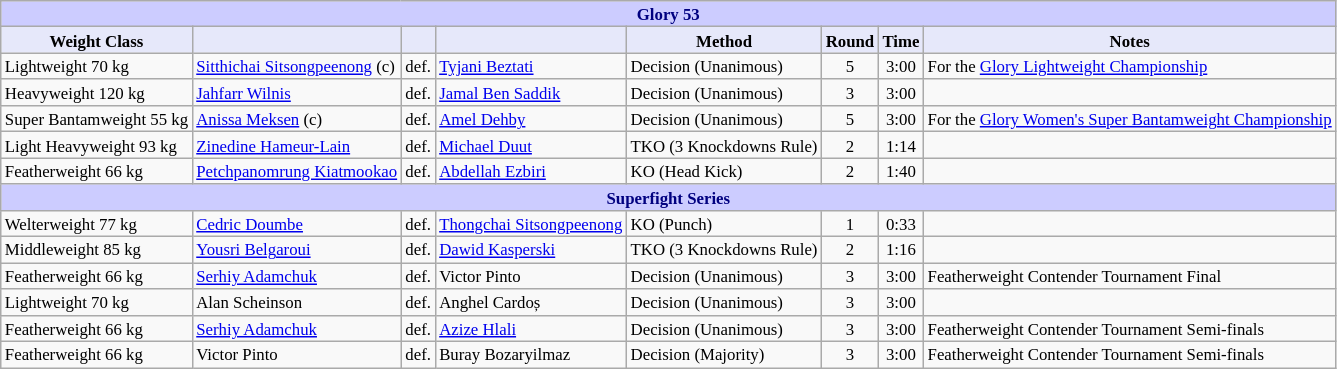<table class="wikitable" style="font-size: 70%;">
<tr>
<th colspan="8" style="background-color: #ccf; color: #000080; text-align: center;"><strong>Glory 53</strong></th>
</tr>
<tr>
<th colspan="1" style="background-color: #E6E8FA; color: #000000; text-align: center;">Weight Class</th>
<th colspan="1" style="background-color: #E6E8FA; color: #000000; text-align: center;"></th>
<th colspan="1" style="background-color: #E6E8FA; color: #000000; text-align: center;"></th>
<th colspan="1" style="background-color: #E6E8FA; color: #000000; text-align: center;"></th>
<th colspan="1" style="background-color: #E6E8FA; color: #000000; text-align: center;">Method</th>
<th colspan="1" style="background-color: #E6E8FA; color: #000000; text-align: center;">Round</th>
<th colspan="1" style="background-color: #E6E8FA; color: #000000; text-align: center;">Time</th>
<th colspan="1" style="background-color: #E6E8FA; color: #000000; text-align: center;">Notes</th>
</tr>
<tr>
<td>Lightweight 70 kg</td>
<td> <a href='#'>Sitthichai Sitsongpeenong</a> (c)</td>
<td align=center>def.</td>
<td> <a href='#'>Tyjani Beztati</a></td>
<td>Decision (Unanimous)</td>
<td align=center>5</td>
<td align=center>3:00</td>
<td>For the <a href='#'>Glory Lightweight Championship</a></td>
</tr>
<tr>
<td>Heavyweight 120 kg</td>
<td> <a href='#'>Jahfarr Wilnis</a></td>
<td align=center>def.</td>
<td> <a href='#'>Jamal Ben Saddik</a></td>
<td>Decision (Unanimous)</td>
<td align=center>3</td>
<td align=center>3:00</td>
<td></td>
</tr>
<tr>
<td>Super Bantamweight 55 kg</td>
<td> <a href='#'>Anissa Meksen</a> (c)</td>
<td align=center>def.</td>
<td> <a href='#'>Amel Dehby</a></td>
<td>Decision (Unanimous)</td>
<td align=center>5</td>
<td align=center>3:00</td>
<td>For the <a href='#'>Glory Women's Super Bantamweight Championship</a></td>
</tr>
<tr>
<td>Light Heavyweight 93 kg</td>
<td> <a href='#'>Zinedine Hameur-Lain</a></td>
<td align=center>def.</td>
<td> <a href='#'>Michael Duut</a></td>
<td>TKO (3 Knockdowns Rule)</td>
<td align=center>2</td>
<td align=center>1:14</td>
<td></td>
</tr>
<tr>
<td>Featherweight 66 kg</td>
<td> <a href='#'>Petchpanomrung Kiatmookao</a></td>
<td align=center>def.</td>
<td> <a href='#'>Abdellah Ezbiri</a></td>
<td>KO (Head Kick)</td>
<td align=center>2</td>
<td align=center>1:40</td>
<td></td>
</tr>
<tr>
<th colspan="8" style="background-color: #ccf; color: #000080; text-align: center;"><strong>Superfight Series</strong></th>
</tr>
<tr>
<td>Welterweight 77 kg</td>
<td> <a href='#'>Cedric Doumbe</a></td>
<td align=center>def.</td>
<td> <a href='#'>Thongchai Sitsongpeenong</a></td>
<td>KO (Punch)</td>
<td align=center>1</td>
<td align=center>0:33</td>
<td></td>
</tr>
<tr>
<td>Middleweight 85 kg</td>
<td> <a href='#'>Yousri Belgaroui</a></td>
<td align=center>def.</td>
<td> <a href='#'>Dawid Kasperski</a></td>
<td>TKO (3 Knockdowns Rule)</td>
<td align=center>2</td>
<td align=center>1:16</td>
<td></td>
</tr>
<tr>
<td>Featherweight 66 kg</td>
<td> <a href='#'>Serhiy Adamchuk</a></td>
<td align=center>def.</td>
<td> Victor Pinto</td>
<td>Decision (Unanimous)</td>
<td align=center>3</td>
<td align=center>3:00</td>
<td>Featherweight Contender Tournament Final</td>
</tr>
<tr>
<td>Lightweight 70 kg</td>
<td> Alan Scheinson</td>
<td align=center>def.</td>
<td> Anghel Cardoș</td>
<td>Decision (Unanimous)</td>
<td align=center>3</td>
<td align=center>3:00</td>
<td></td>
</tr>
<tr>
<td>Featherweight 66 kg</td>
<td> <a href='#'>Serhiy Adamchuk</a></td>
<td align=center>def.</td>
<td> <a href='#'>Azize Hlali</a></td>
<td>Decision (Unanimous)</td>
<td align=center>3</td>
<td align=center>3:00</td>
<td>Featherweight Contender Tournament Semi-finals</td>
</tr>
<tr>
<td>Featherweight 66 kg</td>
<td> Victor Pinto</td>
<td align=center>def.</td>
<td> Buray Bozaryilmaz</td>
<td>Decision (Majority)</td>
<td align=center>3</td>
<td align=center>3:00</td>
<td>Featherweight Contender Tournament Semi-finals</td>
</tr>
</table>
